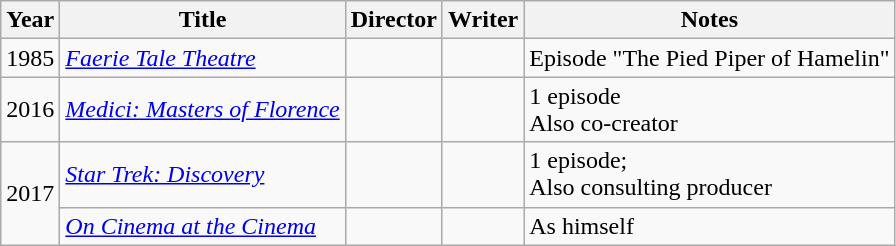<table class="wikitable">
<tr>
<th>Year</th>
<th>Title</th>
<th>Director</th>
<th>Writer</th>
<th>Notes</th>
</tr>
<tr>
<td>1985</td>
<td><em><a href='#'>Faerie Tale Theatre</a></em></td>
<td></td>
<td></td>
<td>Episode "The Pied Piper of Hamelin"</td>
</tr>
<tr>
<td>2016</td>
<td><em><a href='#'>Medici: Masters of Florence</a></em></td>
<td></td>
<td></td>
<td>1 episode<br>Also co-creator</td>
</tr>
<tr>
<td rowspan=2>2017</td>
<td><em><a href='#'>Star Trek: Discovery</a></em></td>
<td></td>
<td></td>
<td>1 episode;<br>Also consulting producer</td>
</tr>
<tr>
<td><em><a href='#'>On Cinema at the Cinema</a></em></td>
<td></td>
<td></td>
<td>As himself</td>
</tr>
</table>
